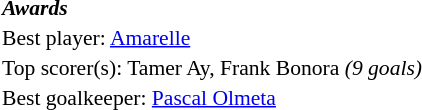<table width=100% cellspacing=1 style="font-size: 90%;">
<tr>
<td><strong><em>Awards</em></strong></td>
</tr>
<tr>
<td>Best player:  <a href='#'>Amarelle</a></td>
</tr>
<tr>
<td colspan=4>Top scorer(s):  Tamer Ay,  Frank Bonora <em>(9 goals)</em></td>
</tr>
<tr>
<td>Best goalkeeper:  <a href='#'>Pascal Olmeta</a></td>
</tr>
</table>
